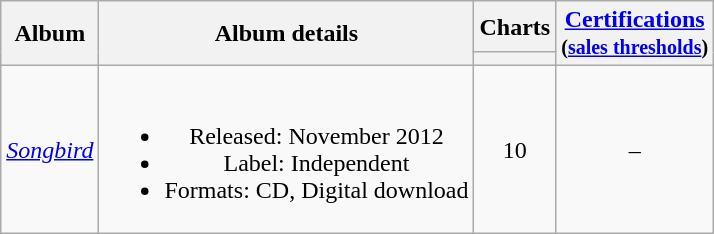<table class="wikitable plainrowheaders" style="text-align:center;">
<tr>
<th rowspan="2">Album</th>
<th rowspan="2">Album details</th>
<th colspan="1">Charts</th>
<th rowspan="2"><a href='#'>Certifications</a><br><small>(<a href='#'>sales thresholds</a>)</small></th>
</tr>
<tr>
<th colspan="1" style="width:3em;font-size:90%;"></th>
</tr>
<tr>
<td align="left"><em><a href='#'>Songbird</a></em></td>
<td><br><ul><li>Released: November 2012</li><li>Label: Independent</li><li>Formats: CD, Digital download</li></ul></td>
<td>10</td>
<td>–</td>
</tr>
</table>
